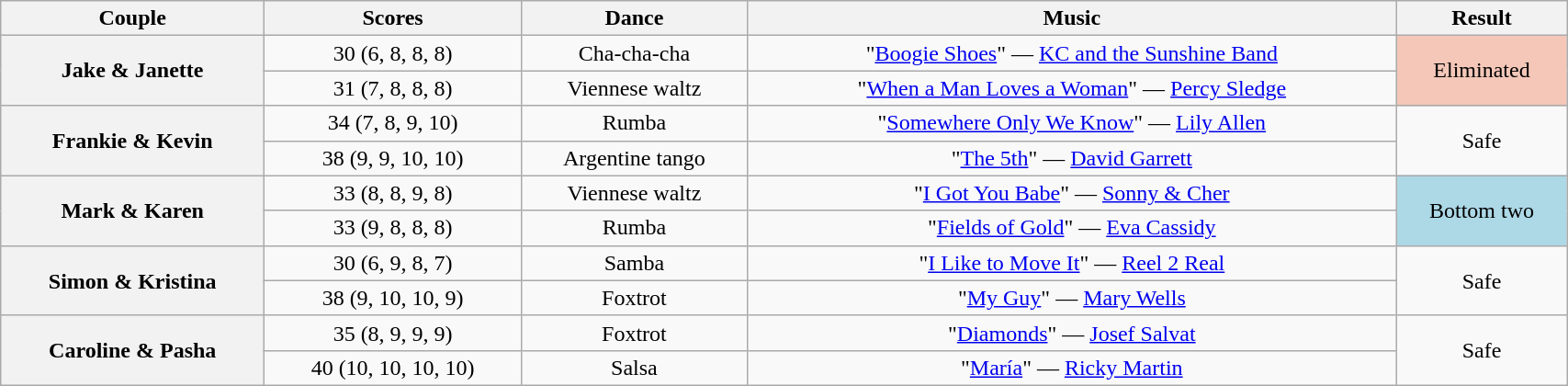<table class="wikitable sortable" style="text-align:center; width:90%">
<tr>
<th scope="col">Couple</th>
<th scope="col">Scores</th>
<th scope="col" class="unsortable">Dance</th>
<th scope="col" class="unsortable">Music</th>
<th scope="col" class="unsortable">Result</th>
</tr>
<tr>
<th scope="row" rowspan=2>Jake & Janette</th>
<td>30 (6, 8, 8, 8)</td>
<td>Cha-cha-cha</td>
<td>"<a href='#'>Boogie Shoes</a>" — <a href='#'>KC and the Sunshine Band</a></td>
<td rowspan=2 bgcolor="f4c7b8">Eliminated</td>
</tr>
<tr>
<td>31 (7, 8, 8, 8)</td>
<td>Viennese waltz</td>
<td>"<a href='#'>When a Man Loves a Woman</a>" — <a href='#'>Percy Sledge</a></td>
</tr>
<tr>
<th scope="row" rowspan=2>Frankie & Kevin</th>
<td>34 (7, 8, 9, 10)</td>
<td>Rumba</td>
<td>"<a href='#'>Somewhere Only We Know</a>" — <a href='#'>Lily Allen</a></td>
<td rowspan=2>Safe</td>
</tr>
<tr>
<td>38 (9, 9, 10, 10)</td>
<td>Argentine tango</td>
<td>"<a href='#'>The 5th</a>" — <a href='#'>David Garrett</a></td>
</tr>
<tr>
<th scope="row" rowspan=2>Mark & Karen</th>
<td>33 (8, 8, 9, 8)</td>
<td>Viennese waltz</td>
<td>"<a href='#'>I Got You Babe</a>" — <a href='#'>Sonny & Cher</a></td>
<td rowspan=2 bgcolor="lightblue">Bottom two</td>
</tr>
<tr>
<td>33 (9, 8, 8, 8)</td>
<td>Rumba</td>
<td>"<a href='#'>Fields of Gold</a>" — <a href='#'>Eva Cassidy</a></td>
</tr>
<tr>
<th scope="row" rowspan=2>Simon & Kristina</th>
<td>30 (6, 9, 8, 7)</td>
<td>Samba</td>
<td>"<a href='#'>I Like to Move It</a>" — <a href='#'>Reel 2 Real</a></td>
<td rowspan=2>Safe</td>
</tr>
<tr>
<td>38 (9, 10, 10, 9)</td>
<td>Foxtrot</td>
<td>"<a href='#'>My Guy</a>" — <a href='#'>Mary Wells</a></td>
</tr>
<tr>
<th scope="row" rowspan=2>Caroline & Pasha</th>
<td>35 (8, 9, 9, 9)</td>
<td>Foxtrot</td>
<td>"<a href='#'>Diamonds</a>" — <a href='#'>Josef Salvat</a></td>
<td rowspan=2>Safe</td>
</tr>
<tr>
<td>40 (10, 10, 10, 10)</td>
<td>Salsa</td>
<td>"<a href='#'>María</a>" — <a href='#'>Ricky Martin</a></td>
</tr>
</table>
